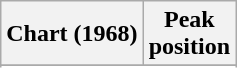<table class="wikitable sortable plainrowheaders">
<tr>
<th>Chart (1968)</th>
<th>Peak<br>position</th>
</tr>
<tr>
</tr>
<tr>
</tr>
</table>
